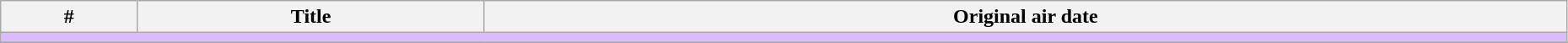<table class="wikitable" width="98%">
<tr>
<th>#</th>
<th>Title</th>
<th>Original air date</th>
</tr>
<tr>
<td colspan="150" bgcolor="#DCBCFF"></td>
</tr>
<tr>
</tr>
</table>
